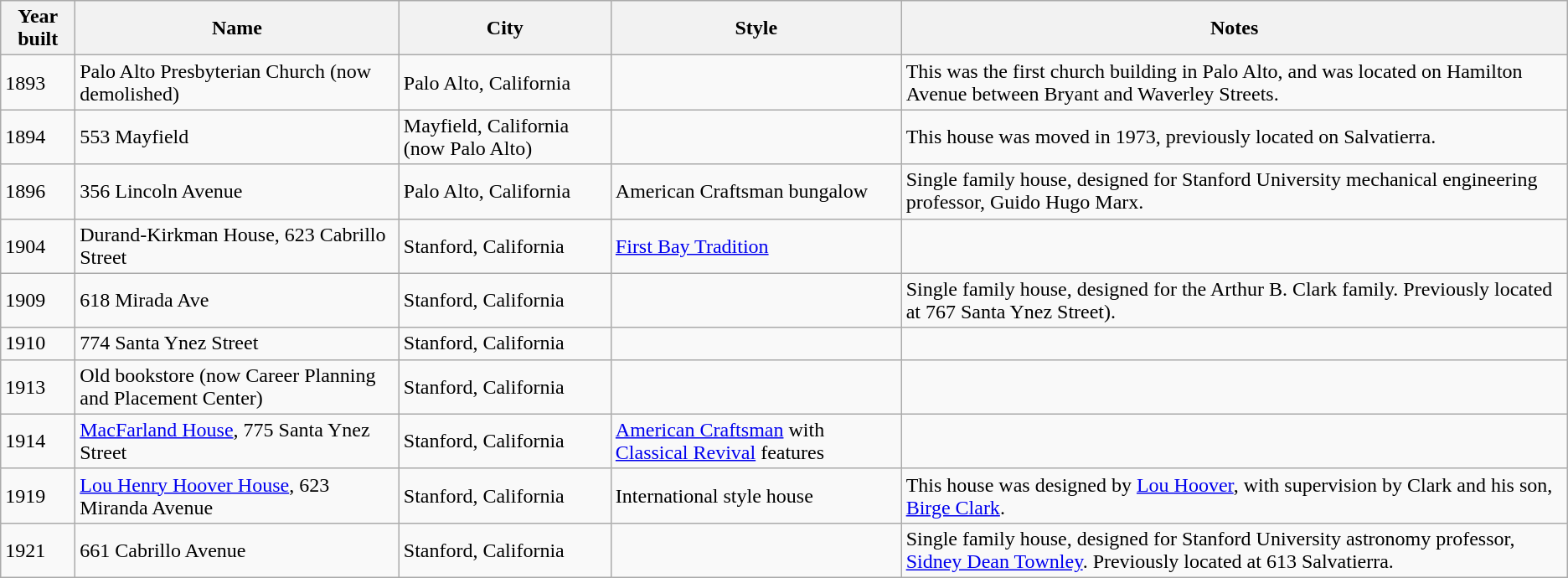<table class="wikitable sortable">
<tr>
<th>Year built</th>
<th>Name</th>
<th>City</th>
<th>Style</th>
<th>Notes</th>
</tr>
<tr>
<td>1893</td>
<td>Palo Alto Presbyterian Church (now demolished)</td>
<td>Palo Alto, California</td>
<td></td>
<td>This was the first church building in Palo Alto, and was located on Hamilton Avenue between Bryant and Waverley Streets.</td>
</tr>
<tr>
<td>1894</td>
<td>553 Mayfield</td>
<td>Mayfield, California (now Palo Alto)</td>
<td></td>
<td>This house was moved in 1973, previously located on Salvatierra.</td>
</tr>
<tr>
<td>1896</td>
<td>356 Lincoln Avenue</td>
<td>Palo Alto, California</td>
<td>American Craftsman bungalow</td>
<td>Single family house, designed for Stanford University mechanical engineering professor, Guido Hugo Marx.</td>
</tr>
<tr>
<td>1904</td>
<td>Durand-Kirkman House, 623 Cabrillo Street</td>
<td>Stanford, California</td>
<td><a href='#'>First Bay Tradition</a></td>
<td></td>
</tr>
<tr>
<td>1909</td>
<td>618 Mirada Ave</td>
<td>Stanford, California</td>
<td></td>
<td>Single family house, designed for the Arthur B. Clark family. Previously located at 767 Santa Ynez Street).</td>
</tr>
<tr>
<td>1910</td>
<td>774 Santa Ynez Street</td>
<td>Stanford, California</td>
<td></td>
<td></td>
</tr>
<tr>
<td>1913</td>
<td>Old bookstore (now Career Planning and Placement Center)</td>
<td>Stanford, California</td>
<td></td>
<td></td>
</tr>
<tr>
<td>1914</td>
<td><a href='#'>MacFarland House</a>, 775 Santa Ynez Street</td>
<td>Stanford, California</td>
<td><a href='#'>American Craftsman</a> with <a href='#'>Classical Revival</a> features</td>
<td></td>
</tr>
<tr>
<td>1919</td>
<td><a href='#'>Lou Henry Hoover House</a>, 623 Miranda Avenue</td>
<td>Stanford, California</td>
<td>International style house</td>
<td>This house was designed by <a href='#'>Lou Hoover</a>, with supervision by Clark and his son, <a href='#'>Birge Clark</a>.</td>
</tr>
<tr>
<td>1921</td>
<td>661 Cabrillo Avenue</td>
<td>Stanford, California</td>
<td></td>
<td>Single family house, designed for Stanford University astronomy professor, <a href='#'>Sidney Dean Townley</a>. Previously located at 613 Salvatierra.</td>
</tr>
</table>
